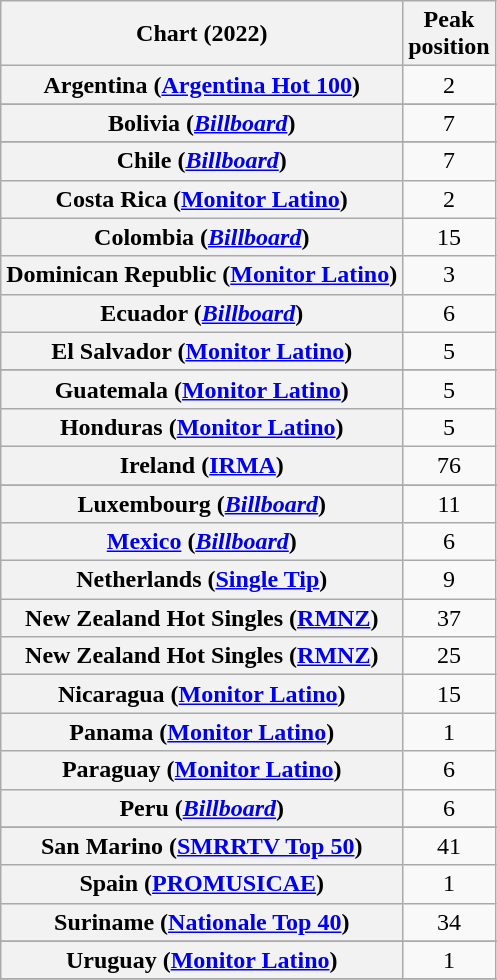<table class="wikitable sortable plainrowheaders" style="text-align:center">
<tr>
<th scope="col">Chart (2022)</th>
<th scope="col">Peak<br>position</th>
</tr>
<tr>
<th scope="row">Argentina (<a href='#'>Argentina Hot 100</a>)</th>
<td>2</td>
</tr>
<tr>
</tr>
<tr>
<th scope="row">Bolivia (<em><a href='#'>Billboard</a></em>)</th>
<td>7</td>
</tr>
<tr>
</tr>
<tr>
<th scope="row">Chile (<em><a href='#'>Billboard</a></em>)</th>
<td>7</td>
</tr>
<tr>
<th scope="row">Costa Rica (<a href='#'>Monitor Latino</a>)</th>
<td>2</td>
</tr>
<tr>
<th scope="row">Colombia (<em><a href='#'>Billboard</a></em>)</th>
<td>15</td>
</tr>
<tr>
<th scope="row">Dominican Republic (<a href='#'>Monitor Latino</a>)</th>
<td>3</td>
</tr>
<tr>
<th scope="row">Ecuador (<em><a href='#'>Billboard</a></em>)</th>
<td>6</td>
</tr>
<tr>
<th scope="row">El Salvador (<a href='#'>Monitor Latino</a>)</th>
<td>5</td>
</tr>
<tr>
</tr>
<tr>
</tr>
<tr>
<th scope="row">Guatemala (<a href='#'>Monitor Latino</a>)</th>
<td>5</td>
</tr>
<tr>
<th scope="row">Honduras (<a href='#'>Monitor Latino</a>)</th>
<td>5</td>
</tr>
<tr>
<th scope="row">Ireland (<a href='#'>IRMA</a>)</th>
<td>76</td>
</tr>
<tr>
</tr>
<tr>
<th scope="row">Luxembourg (<em><a href='#'>Billboard</a></em>)</th>
<td>11</td>
</tr>
<tr>
<th scope="row"><a href='#'>Mexico</a> (<em><a href='#'>Billboard</a></em>)</th>
<td>6</td>
</tr>
<tr>
<th scope="row">Netherlands (<a href='#'>Single Tip</a>)</th>
<td>9</td>
</tr>
<tr>
<th scope="row">New Zealand Hot Singles (<a href='#'>RMNZ</a>)</th>
<td>37</td>
</tr>
<tr>
<th scope="row">New Zealand Hot Singles (<a href='#'>RMNZ</a>)<br></th>
<td>25</td>
</tr>
<tr>
<th scope="row">Nicaragua (<a href='#'>Monitor Latino</a>)</th>
<td>15</td>
</tr>
<tr>
<th scope="row">Panama (<a href='#'>Monitor Latino</a>)</th>
<td>1</td>
</tr>
<tr>
<th scope="row">Paraguay (<a href='#'>Monitor Latino</a>)</th>
<td>6</td>
</tr>
<tr>
<th scope="row">Peru (<em><a href='#'>Billboard</a></em>)</th>
<td>6</td>
</tr>
<tr>
</tr>
<tr>
<th scope="row">San Marino (<a href='#'>SMRRTV Top 50</a>)</th>
<td>41</td>
</tr>
<tr>
<th scope="row">Spain (<a href='#'>PROMUSICAE</a>)</th>
<td>1</td>
</tr>
<tr>
<th scope="row">Suriname (<a href='#'>Nationale Top 40</a>)</th>
<td>34</td>
</tr>
<tr>
</tr>
<tr>
<th scope="row">Uruguay (<a href='#'>Monitor Latino</a>)</th>
<td>1</td>
</tr>
<tr>
</tr>
<tr>
</tr>
<tr>
</tr>
<tr>
</tr>
<tr>
</tr>
</table>
